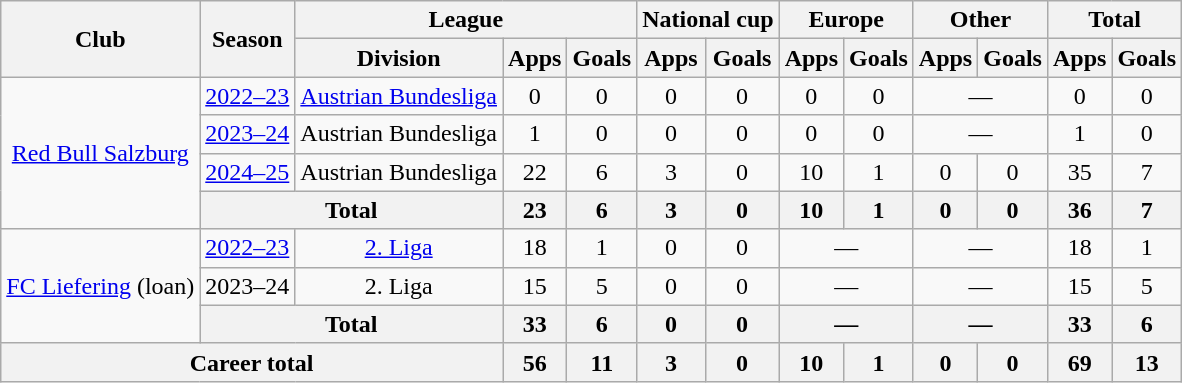<table class="wikitable" style="text-align: center">
<tr>
<th rowspan="2">Club</th>
<th rowspan="2">Season</th>
<th colspan="3">League</th>
<th colspan="2">National cup</th>
<th colspan="2">Europe</th>
<th colspan="2">Other</th>
<th colspan="2">Total</th>
</tr>
<tr>
<th>Division</th>
<th>Apps</th>
<th>Goals</th>
<th>Apps</th>
<th>Goals</th>
<th>Apps</th>
<th>Goals</th>
<th>Apps</th>
<th>Goals</th>
<th>Apps</th>
<th>Goals</th>
</tr>
<tr>
<td rowspan="4"><a href='#'>Red Bull Salzburg</a></td>
<td><a href='#'>2022–23</a></td>
<td><a href='#'>Austrian Bundesliga</a></td>
<td>0</td>
<td>0</td>
<td>0</td>
<td>0</td>
<td>0</td>
<td>0</td>
<td colspan="2">—</td>
<td>0</td>
<td>0</td>
</tr>
<tr>
<td><a href='#'>2023–24</a></td>
<td>Austrian Bundesliga</td>
<td>1</td>
<td>0</td>
<td>0</td>
<td>0</td>
<td>0</td>
<td>0</td>
<td colspan="2">—</td>
<td>1</td>
<td>0</td>
</tr>
<tr>
<td><a href='#'>2024–25</a></td>
<td>Austrian Bundesliga</td>
<td>22</td>
<td>6</td>
<td>3</td>
<td>0</td>
<td>10</td>
<td>1</td>
<td>0</td>
<td>0</td>
<td>35</td>
<td>7</td>
</tr>
<tr>
<th colspan="2">Total</th>
<th>23</th>
<th>6</th>
<th>3</th>
<th>0</th>
<th>10</th>
<th>1</th>
<th>0</th>
<th>0</th>
<th>36</th>
<th>7</th>
</tr>
<tr>
<td rowspan="3"><a href='#'>FC Liefering</a> (loan)</td>
<td><a href='#'>2022–23</a></td>
<td><a href='#'>2. Liga</a></td>
<td>18</td>
<td>1</td>
<td>0</td>
<td>0</td>
<td colspan="2">—</td>
<td colspan="2">—</td>
<td>18</td>
<td>1</td>
</tr>
<tr>
<td>2023–24</td>
<td>2. Liga</td>
<td>15</td>
<td>5</td>
<td>0</td>
<td>0</td>
<td colspan="2">—</td>
<td colspan="2">—</td>
<td>15</td>
<td>5</td>
</tr>
<tr>
<th colspan="2">Total</th>
<th>33</th>
<th>6</th>
<th>0</th>
<th>0</th>
<th colspan="2">—</th>
<th colspan="2">—</th>
<th>33</th>
<th>6</th>
</tr>
<tr>
<th colspan="3">Career total</th>
<th>56</th>
<th>11</th>
<th>3</th>
<th>0</th>
<th>10</th>
<th>1</th>
<th>0</th>
<th>0</th>
<th>69</th>
<th>13</th>
</tr>
</table>
